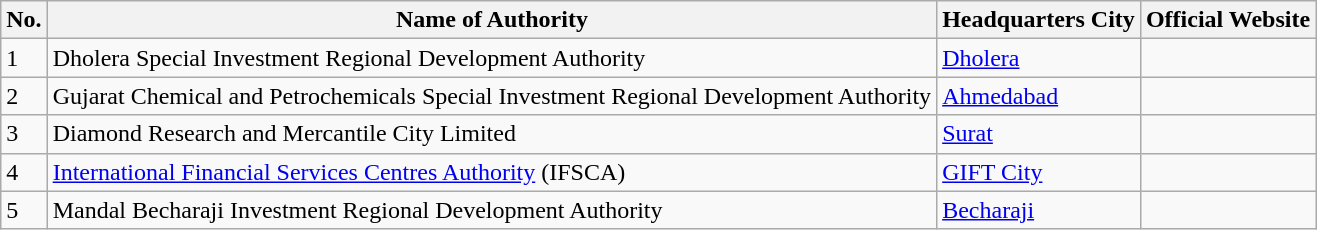<table class="wikitable">
<tr>
<th>No.</th>
<th>Name of Authority</th>
<th>Headquarters City</th>
<th>Official Website</th>
</tr>
<tr>
<td>1</td>
<td>Dholera Special Investment Regional Development Authority</td>
<td><a href='#'>Dholera</a></td>
<td></td>
</tr>
<tr>
<td>2</td>
<td>Gujarat Chemical and Petrochemicals Special Investment Regional Development Authority</td>
<td><a href='#'>Ahmedabad</a></td>
<td></td>
</tr>
<tr>
<td>3</td>
<td>Diamond Research and Mercantile City Limited</td>
<td><a href='#'>Surat</a></td>
<td></td>
</tr>
<tr>
<td>4</td>
<td><a href='#'>International Financial Services Centres Authority</a> (IFSCA)</td>
<td><a href='#'>GIFT City</a></td>
<td></td>
</tr>
<tr>
<td>5</td>
<td>Mandal Becharaji Investment Regional Development Authority</td>
<td><a href='#'>Becharaji</a></td>
<td></td>
</tr>
</table>
